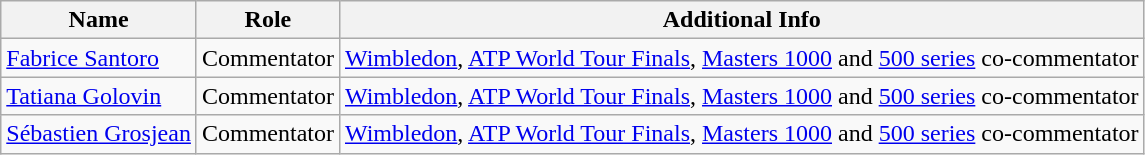<table class="wikitable">
<tr>
<th>Name</th>
<th>Role</th>
<th>Additional Info</th>
</tr>
<tr>
<td><a href='#'>Fabrice Santoro</a></td>
<td>Commentator</td>
<td><a href='#'>Wimbledon</a>, <a href='#'>ATP World Tour Finals</a>, <a href='#'>Masters 1000</a> and <a href='#'>500 series</a> co-commentator</td>
</tr>
<tr>
<td><a href='#'>Tatiana Golovin</a></td>
<td>Commentator</td>
<td><a href='#'>Wimbledon</a>, <a href='#'>ATP World Tour Finals</a>, <a href='#'>Masters 1000</a> and <a href='#'>500 series</a> co-commentator</td>
</tr>
<tr>
<td><a href='#'>Sébastien Grosjean</a></td>
<td>Commentator</td>
<td><a href='#'>Wimbledon</a>, <a href='#'>ATP World Tour Finals</a>, <a href='#'>Masters 1000</a> and <a href='#'>500 series</a> co-commentator</td>
</tr>
</table>
